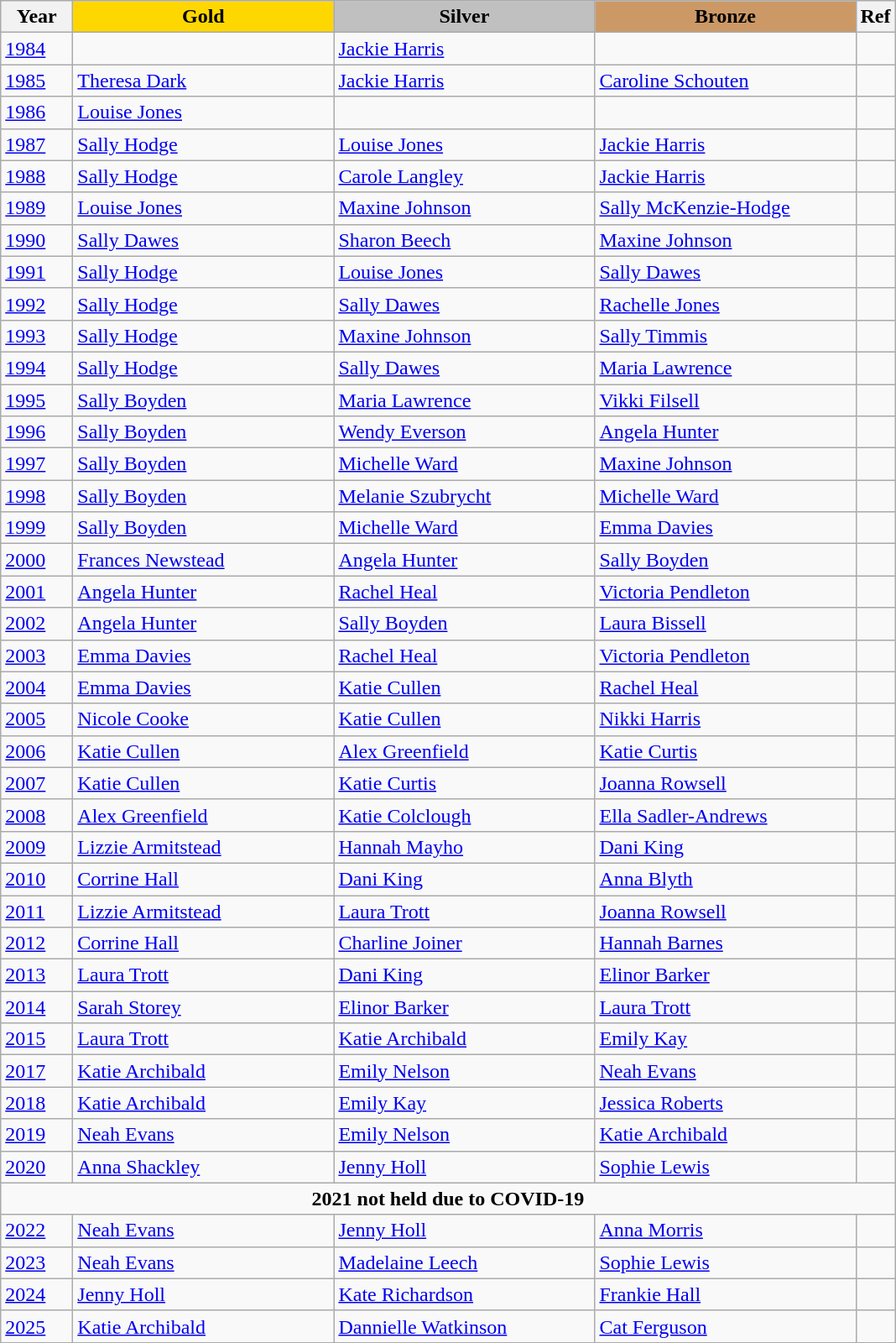<table class="wikitable" style="font-size: 100%">
<tr>
<th width=50>Year</th>
<th width=200 style="background-color: gold;">Gold</th>
<th width=200 style="background-color: silver;">Silver</th>
<th width=200 style="background-color: #cc9966;">Bronze</th>
<th width=20>Ref</th>
</tr>
<tr>
<td><a href='#'>1984</a></td>
<td></td>
<td><a href='#'>Jackie Harris</a></td>
<td></td>
<td></td>
</tr>
<tr>
<td><a href='#'>1985</a></td>
<td><a href='#'>Theresa Dark</a></td>
<td><a href='#'>Jackie Harris</a></td>
<td><a href='#'>Caroline Schouten</a></td>
<td></td>
</tr>
<tr>
<td><a href='#'>1986</a></td>
<td><a href='#'>Louise Jones</a></td>
<td></td>
<td></td>
<td></td>
</tr>
<tr>
<td><a href='#'>1987</a></td>
<td><a href='#'>Sally Hodge</a></td>
<td><a href='#'>Louise Jones</a></td>
<td><a href='#'>Jackie Harris</a></td>
<td></td>
</tr>
<tr>
<td><a href='#'>1988</a></td>
<td><a href='#'>Sally Hodge</a></td>
<td><a href='#'>Carole Langley</a></td>
<td><a href='#'>Jackie Harris</a></td>
<td></td>
</tr>
<tr>
<td><a href='#'>1989</a></td>
<td><a href='#'>Louise Jones</a></td>
<td><a href='#'>Maxine Johnson</a></td>
<td><a href='#'>Sally McKenzie-Hodge</a></td>
<td></td>
</tr>
<tr>
<td><a href='#'>1990</a></td>
<td><a href='#'>Sally Dawes</a></td>
<td><a href='#'>Sharon Beech</a></td>
<td><a href='#'>Maxine Johnson</a></td>
<td></td>
</tr>
<tr>
<td><a href='#'>1991</a></td>
<td><a href='#'>Sally Hodge</a></td>
<td><a href='#'>Louise Jones</a></td>
<td><a href='#'>Sally Dawes</a></td>
<td></td>
</tr>
<tr>
<td><a href='#'>1992</a></td>
<td><a href='#'>Sally Hodge</a></td>
<td><a href='#'>Sally Dawes</a></td>
<td><a href='#'>Rachelle Jones</a></td>
<td></td>
</tr>
<tr>
<td><a href='#'>1993</a></td>
<td><a href='#'>Sally Hodge</a></td>
<td><a href='#'>Maxine Johnson</a></td>
<td><a href='#'>Sally Timmis</a></td>
<td></td>
</tr>
<tr>
<td><a href='#'>1994</a></td>
<td><a href='#'>Sally Hodge</a></td>
<td><a href='#'>Sally Dawes</a></td>
<td><a href='#'>Maria Lawrence</a></td>
<td></td>
</tr>
<tr>
<td><a href='#'>1995</a></td>
<td><a href='#'>Sally Boyden</a></td>
<td><a href='#'>Maria Lawrence</a></td>
<td><a href='#'>Vikki Filsell</a></td>
<td></td>
</tr>
<tr>
<td><a href='#'>1996</a></td>
<td><a href='#'>Sally Boyden</a></td>
<td><a href='#'>Wendy Everson</a></td>
<td><a href='#'>Angela Hunter</a></td>
<td></td>
</tr>
<tr>
<td><a href='#'>1997</a></td>
<td><a href='#'>Sally Boyden</a></td>
<td><a href='#'>Michelle Ward</a></td>
<td><a href='#'>Maxine Johnson</a></td>
<td></td>
</tr>
<tr>
<td><a href='#'>1998</a></td>
<td><a href='#'>Sally Boyden</a></td>
<td><a href='#'>Melanie Szubrycht</a></td>
<td><a href='#'>Michelle Ward</a></td>
<td></td>
</tr>
<tr>
<td><a href='#'>1999</a></td>
<td><a href='#'>Sally Boyden</a></td>
<td><a href='#'>Michelle Ward</a></td>
<td><a href='#'>Emma Davies</a></td>
<td></td>
</tr>
<tr>
<td><a href='#'>2000</a></td>
<td><a href='#'>Frances Newstead</a></td>
<td><a href='#'>Angela Hunter</a></td>
<td><a href='#'>Sally Boyden</a></td>
<td></td>
</tr>
<tr>
<td><a href='#'>2001</a></td>
<td><a href='#'>Angela Hunter</a></td>
<td><a href='#'>Rachel Heal</a></td>
<td><a href='#'>Victoria Pendleton</a></td>
<td></td>
</tr>
<tr>
<td><a href='#'>2002</a></td>
<td><a href='#'>Angela Hunter</a></td>
<td><a href='#'>Sally Boyden</a></td>
<td><a href='#'>Laura Bissell</a></td>
<td></td>
</tr>
<tr>
<td><a href='#'>2003</a></td>
<td><a href='#'>Emma Davies</a></td>
<td><a href='#'>Rachel Heal</a></td>
<td><a href='#'>Victoria Pendleton</a></td>
<td></td>
</tr>
<tr>
<td><a href='#'>2004</a></td>
<td><a href='#'>Emma Davies</a></td>
<td><a href='#'>Katie Cullen</a></td>
<td><a href='#'>Rachel Heal</a></td>
<td></td>
</tr>
<tr>
<td><a href='#'>2005</a></td>
<td><a href='#'>Nicole Cooke</a></td>
<td><a href='#'>Katie Cullen</a></td>
<td><a href='#'>Nikki Harris</a></td>
<td></td>
</tr>
<tr>
<td><a href='#'>2006</a></td>
<td><a href='#'>Katie Cullen</a></td>
<td><a href='#'>Alex Greenfield</a></td>
<td><a href='#'>Katie Curtis</a></td>
<td></td>
</tr>
<tr>
<td><a href='#'>2007</a></td>
<td><a href='#'>Katie Cullen</a></td>
<td><a href='#'>Katie Curtis</a></td>
<td><a href='#'>Joanna Rowsell</a></td>
<td></td>
</tr>
<tr>
<td><a href='#'>2008</a></td>
<td><a href='#'>Alex Greenfield</a></td>
<td><a href='#'>Katie Colclough</a></td>
<td><a href='#'>Ella Sadler-Andrews</a></td>
<td></td>
</tr>
<tr>
<td><a href='#'>2009</a></td>
<td><a href='#'>Lizzie Armitstead</a></td>
<td><a href='#'>Hannah Mayho</a></td>
<td><a href='#'>Dani King</a></td>
<td></td>
</tr>
<tr>
<td><a href='#'>2010</a></td>
<td><a href='#'>Corrine Hall</a></td>
<td><a href='#'>Dani King</a></td>
<td><a href='#'>Anna Blyth</a></td>
<td></td>
</tr>
<tr>
<td><a href='#'>2011</a></td>
<td><a href='#'>Lizzie Armitstead</a></td>
<td><a href='#'>Laura Trott</a></td>
<td><a href='#'>Joanna Rowsell</a></td>
<td></td>
</tr>
<tr>
<td><a href='#'>2012</a></td>
<td><a href='#'>Corrine Hall</a></td>
<td><a href='#'>Charline Joiner</a></td>
<td><a href='#'>Hannah Barnes</a></td>
<td></td>
</tr>
<tr>
<td><a href='#'>2013</a></td>
<td><a href='#'>Laura Trott</a></td>
<td><a href='#'>Dani King</a></td>
<td><a href='#'>Elinor Barker</a></td>
<td></td>
</tr>
<tr>
<td><a href='#'>2014</a></td>
<td><a href='#'>Sarah Storey</a></td>
<td><a href='#'>Elinor Barker</a></td>
<td><a href='#'>Laura Trott</a></td>
<td></td>
</tr>
<tr>
<td><a href='#'>2015</a></td>
<td><a href='#'>Laura Trott</a></td>
<td><a href='#'>Katie Archibald</a></td>
<td><a href='#'>Emily Kay</a></td>
<td></td>
</tr>
<tr>
<td><a href='#'>2017</a></td>
<td><a href='#'>Katie Archibald</a></td>
<td><a href='#'>Emily Nelson</a></td>
<td><a href='#'>Neah Evans</a></td>
<td></td>
</tr>
<tr>
<td><a href='#'>2018</a></td>
<td><a href='#'>Katie Archibald</a></td>
<td><a href='#'>Emily Kay</a></td>
<td><a href='#'>Jessica Roberts</a></td>
<td></td>
</tr>
<tr>
<td><a href='#'>2019</a></td>
<td><a href='#'>Neah Evans</a></td>
<td><a href='#'>Emily Nelson</a></td>
<td><a href='#'>Katie Archibald</a></td>
<td></td>
</tr>
<tr>
<td><a href='#'>2020</a></td>
<td><a href='#'>Anna Shackley</a></td>
<td><a href='#'>Jenny Holl</a></td>
<td><a href='#'>Sophie Lewis</a></td>
<td></td>
</tr>
<tr>
<td colspan=5 align=center><strong>2021 not held due to COVID-19</strong></td>
</tr>
<tr>
<td><a href='#'>2022</a></td>
<td><a href='#'>Neah Evans</a></td>
<td><a href='#'>Jenny Holl</a></td>
<td><a href='#'>Anna Morris</a></td>
<td></td>
</tr>
<tr>
<td><a href='#'>2023</a></td>
<td><a href='#'>Neah Evans</a></td>
<td><a href='#'>Madelaine Leech</a></td>
<td><a href='#'>Sophie Lewis</a></td>
<td></td>
</tr>
<tr>
<td><a href='#'>2024</a></td>
<td><a href='#'>Jenny Holl</a></td>
<td><a href='#'>Kate Richardson</a></td>
<td><a href='#'>Frankie Hall</a></td>
<td></td>
</tr>
<tr>
<td><a href='#'>2025</a></td>
<td><a href='#'>Katie Archibald</a></td>
<td><a href='#'>Dannielle Watkinson</a></td>
<td><a href='#'>Cat Ferguson</a></td>
<td></td>
</tr>
</table>
